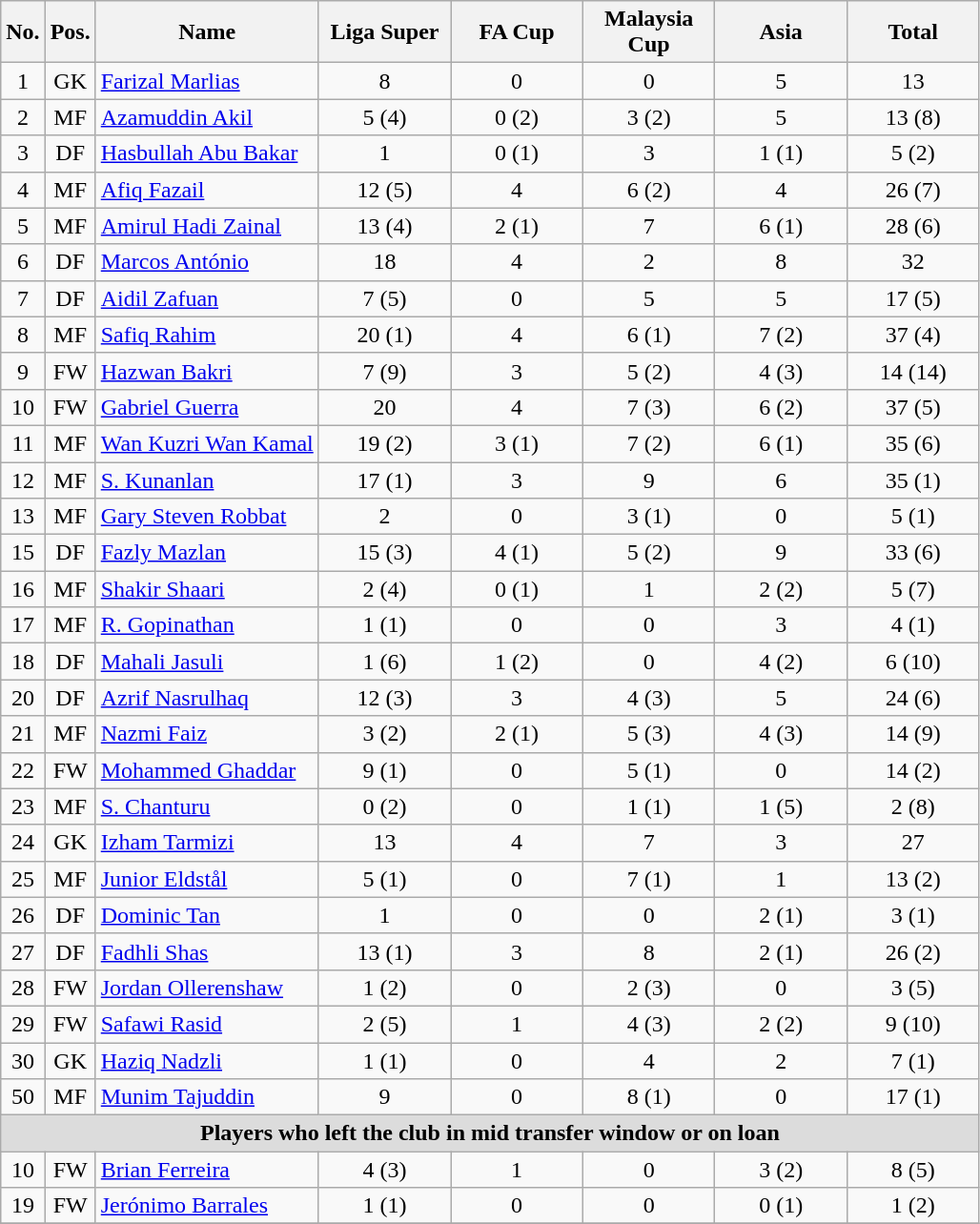<table class="wikitable" style="text-align:center">
<tr>
<th rowspan="1" valign="center">No.</th>
<th rowspan="1" valign="center">Pos.</th>
<th rowspan="1" valign="center">Name</th>
<th rowspan="1" width="85">Liga Super</th>
<th rowspan="1" width="85">FA Cup</th>
<th rowspan="1" width="85">Malaysia Cup</th>
<th rowspan="1" width="85">Asia</th>
<th rowspan="1" width="85">Total</th>
</tr>
<tr>
<td align="center">1</td>
<td align="center">GK</td>
<td align=left> <a href='#'>Farizal Marlias</a></td>
<td>8</td>
<td>0</td>
<td>0</td>
<td>5</td>
<td>13</td>
</tr>
<tr>
<td align="center">2</td>
<td align="center">MF</td>
<td align=left> <a href='#'>Azamuddin Akil</a></td>
<td>5 (4)</td>
<td>0 (2)</td>
<td>3 (2)</td>
<td>5</td>
<td>13 (8)</td>
</tr>
<tr>
<td align="center">3</td>
<td align="center">DF</td>
<td align=left> <a href='#'>Hasbullah Abu Bakar</a></td>
<td>1</td>
<td>0 (1)</td>
<td>3</td>
<td>1 (1)</td>
<td>5 (2)</td>
</tr>
<tr>
<td align="center">4</td>
<td align="center">MF</td>
<td align=left> <a href='#'>Afiq Fazail</a></td>
<td>12 (5)</td>
<td>4</td>
<td>6 (2)</td>
<td>4</td>
<td>26 (7)</td>
</tr>
<tr>
<td align="center">5</td>
<td align="center">MF</td>
<td align=left> <a href='#'>Amirul Hadi Zainal</a></td>
<td>13 (4)</td>
<td>2 (1)</td>
<td>7</td>
<td>6 (1)</td>
<td>28 (6)</td>
</tr>
<tr>
<td align="center">6</td>
<td align="center">DF</td>
<td align=left> <a href='#'>Marcos António</a></td>
<td>18</td>
<td>4</td>
<td>2</td>
<td>8</td>
<td>32</td>
</tr>
<tr>
<td align="center">7</td>
<td align="center">DF</td>
<td align=left> <a href='#'>Aidil Zafuan</a></td>
<td>7 (5)</td>
<td>0</td>
<td>5</td>
<td>5</td>
<td>17 (5)</td>
</tr>
<tr>
<td align="center">8</td>
<td align="center">MF</td>
<td align=left> <a href='#'>Safiq Rahim</a></td>
<td>20 (1)</td>
<td>4</td>
<td>6 (1)</td>
<td>7 (2)</td>
<td>37 (4)</td>
</tr>
<tr>
<td align="center">9</td>
<td align="center">FW</td>
<td align=left> <a href='#'>Hazwan Bakri</a></td>
<td>7 (9)</td>
<td>3</td>
<td>5 (2)</td>
<td>4 (3)</td>
<td>14 (14)</td>
</tr>
<tr>
<td align="center">10</td>
<td align="center">FW</td>
<td align=left> <a href='#'>Gabriel Guerra</a></td>
<td>20</td>
<td>4</td>
<td>7 (3)</td>
<td>6 (2)</td>
<td>37 (5)</td>
</tr>
<tr>
<td align="center">11</td>
<td align="center">MF</td>
<td align=left> <a href='#'>Wan Kuzri Wan Kamal</a></td>
<td>19 (2)</td>
<td>3 (1)</td>
<td>7 (2)</td>
<td>6 (1)</td>
<td>35 (6)</td>
</tr>
<tr>
<td align="center">12</td>
<td align="center">MF</td>
<td align=left> <a href='#'>S. Kunanlan</a></td>
<td>17 (1)</td>
<td>3</td>
<td>9</td>
<td>6</td>
<td>35 (1)</td>
</tr>
<tr>
<td align="center">13</td>
<td align="center">MF</td>
<td align=left> <a href='#'>Gary Steven Robbat</a></td>
<td>2</td>
<td>0</td>
<td>3 (1)</td>
<td>0</td>
<td>5 (1)</td>
</tr>
<tr>
<td align="center">15</td>
<td align="center">DF</td>
<td align=left> <a href='#'>Fazly Mazlan</a></td>
<td>15 (3)</td>
<td>4 (1)</td>
<td>5 (2)</td>
<td>9</td>
<td>33 (6)</td>
</tr>
<tr>
<td align="center">16</td>
<td align="center">MF</td>
<td align=left> <a href='#'>Shakir Shaari</a></td>
<td>2 (4)</td>
<td>0 (1)</td>
<td>1</td>
<td>2 (2)</td>
<td>5 (7)</td>
</tr>
<tr>
<td align="center">17</td>
<td align="center">MF</td>
<td align=left> <a href='#'>R. Gopinathan</a></td>
<td>1 (1)</td>
<td>0</td>
<td>0</td>
<td>3</td>
<td>4 (1)</td>
</tr>
<tr>
<td align="center">18</td>
<td align="center">DF</td>
<td align=left> <a href='#'>Mahali Jasuli</a></td>
<td>1 (6)</td>
<td>1 (2)</td>
<td>0</td>
<td>4 (2)</td>
<td>6 (10)</td>
</tr>
<tr>
<td align="center">20</td>
<td align="center">DF</td>
<td align=left> <a href='#'>Azrif Nasrulhaq</a></td>
<td>12 (3)</td>
<td>3</td>
<td>4 (3)</td>
<td>5</td>
<td>24 (6)</td>
</tr>
<tr>
<td align="center">21</td>
<td align="center">MF</td>
<td align=left> <a href='#'>Nazmi Faiz</a></td>
<td>3 (2)</td>
<td>2 (1)</td>
<td>5 (3)</td>
<td>4 (3)</td>
<td>14 (9)</td>
</tr>
<tr>
<td align="center">22</td>
<td align="center">FW</td>
<td align=left> <a href='#'>Mohammed Ghaddar</a></td>
<td>9 (1)</td>
<td>0</td>
<td>5 (1)</td>
<td>0</td>
<td>14 (2)</td>
</tr>
<tr>
<td align="center">23</td>
<td align="center">MF</td>
<td align=left> <a href='#'>S. Chanturu</a></td>
<td>0 (2)</td>
<td>0</td>
<td>1 (1)</td>
<td>1 (5)</td>
<td>2 (8)</td>
</tr>
<tr>
<td align="center">24</td>
<td align="center">GK</td>
<td align=left> <a href='#'>Izham Tarmizi</a></td>
<td>13</td>
<td>4</td>
<td>7</td>
<td>3</td>
<td>27</td>
</tr>
<tr>
<td align="center">25</td>
<td align="center">MF</td>
<td align=left> <a href='#'>Junior Eldstål</a></td>
<td>5 (1)</td>
<td>0</td>
<td>7 (1)</td>
<td>1</td>
<td>13 (2)</td>
</tr>
<tr>
<td align="center">26</td>
<td align="center">DF</td>
<td align=left> <a href='#'>Dominic Tan</a></td>
<td>1</td>
<td>0</td>
<td>0</td>
<td>2 (1)</td>
<td>3 (1)</td>
</tr>
<tr>
<td align="center">27</td>
<td align="center">DF</td>
<td align=left> <a href='#'>Fadhli Shas</a></td>
<td>13 (1)</td>
<td>3</td>
<td>8</td>
<td>2 (1)</td>
<td>26 (2)</td>
</tr>
<tr>
<td align="center">28</td>
<td align="center">FW</td>
<td align=left> <a href='#'>Jordan Ollerenshaw</a></td>
<td>1 (2)</td>
<td>0</td>
<td>2 (3)</td>
<td>0</td>
<td>3 (5)</td>
</tr>
<tr>
<td align="center">29</td>
<td align="center">FW</td>
<td align=left> <a href='#'>Safawi Rasid</a></td>
<td>2 (5)</td>
<td>1</td>
<td>4 (3)</td>
<td>2 (2)</td>
<td>9 (10)</td>
</tr>
<tr>
<td align="center">30</td>
<td align="center">GK</td>
<td align=left> <a href='#'>Haziq Nadzli</a></td>
<td>1 (1)</td>
<td>0</td>
<td>4</td>
<td>2</td>
<td>7 (1)</td>
</tr>
<tr>
<td align="center">50</td>
<td align="center">MF</td>
<td align=left> <a href='#'>Munim Tajuddin</a></td>
<td>9</td>
<td>0</td>
<td>8 (1)</td>
<td>0</td>
<td>17 (1)</td>
</tr>
<tr>
<th colspan="15" style="background:#dcdcdc; text-align:center;"><strong>Players who left the club in mid transfer window or on loan</strong></th>
</tr>
<tr>
<td align="center">10</td>
<td align="center">FW</td>
<td align=left> <a href='#'>Brian Ferreira</a></td>
<td>4 (3)</td>
<td>1</td>
<td>0</td>
<td>3 (2)</td>
<td>8 (5)</td>
</tr>
<tr>
<td align="center">19</td>
<td align="center">FW</td>
<td align=left> <a href='#'>Jerónimo Barrales</a></td>
<td>1 (1)</td>
<td>0</td>
<td>0</td>
<td>0 (1)</td>
<td>1 (2)</td>
</tr>
<tr>
</tr>
</table>
